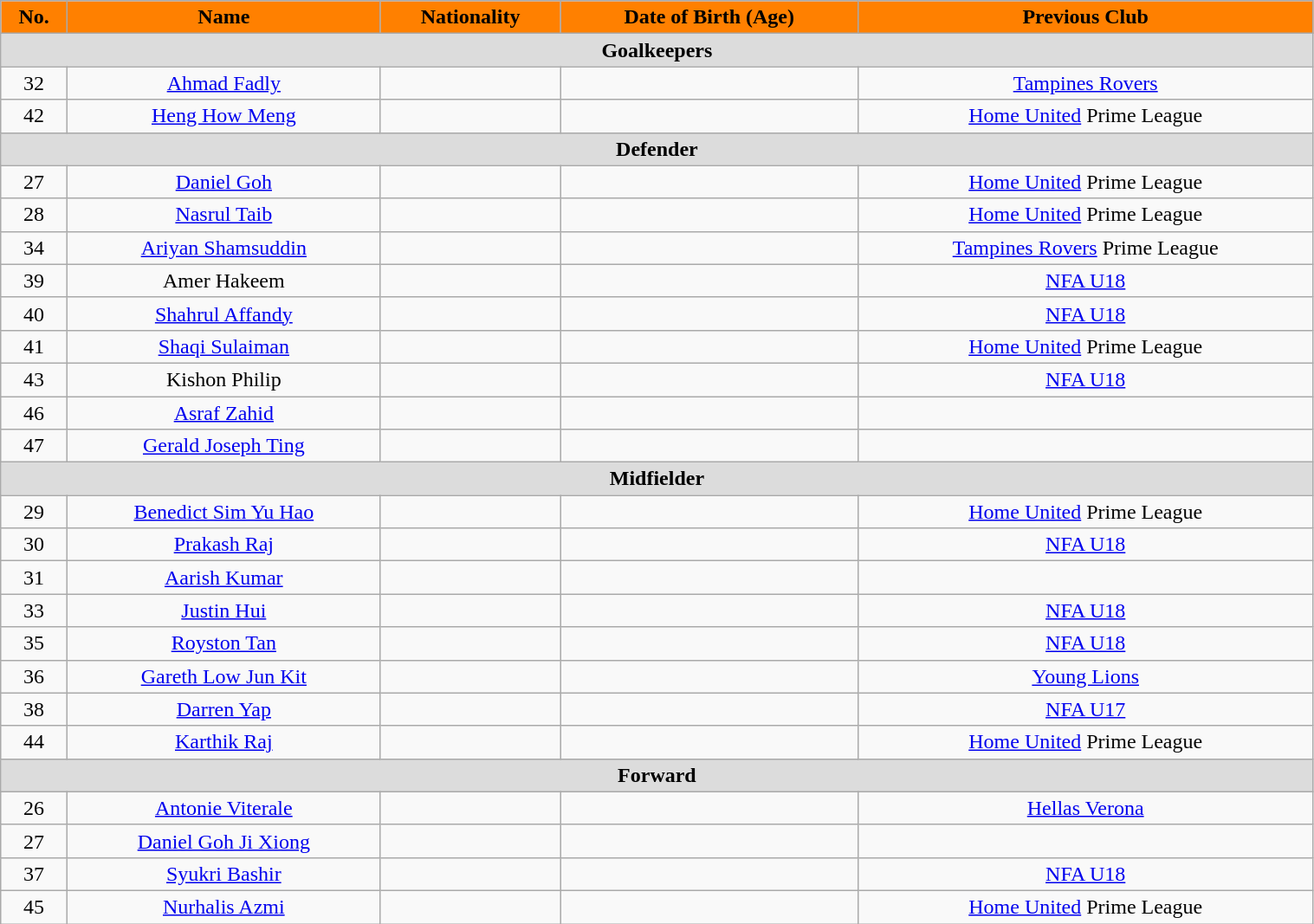<table class="wikitable" style="text-align:center; width:80%;">
<tr>
<th style="background:#FF8000; color:black; text-align:center;">No.</th>
<th style="background:#FF8000; color:black; text-align:center;">Name</th>
<th style="background:#FF8000; color:black; text-align:center;">Nationality</th>
<th style="background:#FF8000; color:black; text-align:center;">Date of Birth (Age)</th>
<th style="background:#FF8000; color:black; text-align:center;">Previous Club</th>
</tr>
<tr>
<th colspan="6" style="background:#dcdcdc; text-align:center;">Goalkeepers</th>
</tr>
<tr>
<td>32</td>
<td><a href='#'>Ahmad Fadly</a></td>
<td></td>
<td></td>
<td><a href='#'>Tampines Rovers</a></td>
</tr>
<tr>
<td>42</td>
<td><a href='#'>Heng How Meng</a></td>
<td></td>
<td></td>
<td><a href='#'>Home United</a> Prime League</td>
</tr>
<tr>
<th colspan="6" style="background:#dcdcdc; text-align:center;">Defender</th>
</tr>
<tr>
<td>27</td>
<td><a href='#'>Daniel Goh</a></td>
<td></td>
<td></td>
<td><a href='#'>Home United</a> Prime League</td>
</tr>
<tr>
<td>28</td>
<td><a href='#'>Nasrul Taib</a></td>
<td></td>
<td></td>
<td><a href='#'>Home United</a> Prime League</td>
</tr>
<tr>
<td>34</td>
<td><a href='#'>Ariyan Shamsuddin</a></td>
<td></td>
<td></td>
<td><a href='#'>Tampines Rovers</a> Prime League</td>
</tr>
<tr>
<td>39</td>
<td>Amer Hakeem</td>
<td></td>
<td></td>
<td><a href='#'>NFA U18</a></td>
</tr>
<tr>
<td>40</td>
<td><a href='#'>Shahrul Affandy</a></td>
<td></td>
<td></td>
<td><a href='#'>NFA U18</a></td>
</tr>
<tr>
<td>41</td>
<td><a href='#'>Shaqi Sulaiman</a></td>
<td></td>
<td></td>
<td><a href='#'>Home United</a> Prime League</td>
</tr>
<tr>
<td>43</td>
<td>Kishon Philip</td>
<td></td>
<td></td>
<td><a href='#'>NFA U18</a></td>
</tr>
<tr>
<td>46</td>
<td><a href='#'>Asraf Zahid</a></td>
<td></td>
<td></td>
<td></td>
</tr>
<tr>
<td>47</td>
<td><a href='#'>Gerald Joseph Ting</a></td>
<td></td>
<td></td>
<td></td>
</tr>
<tr>
<th colspan="6" style="background:#dcdcdc; text-align:center;">Midfielder</th>
</tr>
<tr>
<td>29</td>
<td><a href='#'>Benedict Sim Yu Hao</a></td>
<td></td>
<td></td>
<td><a href='#'>Home United</a> Prime League</td>
</tr>
<tr>
<td>30</td>
<td><a href='#'>Prakash Raj</a></td>
<td></td>
<td></td>
<td><a href='#'>NFA U18</a></td>
</tr>
<tr>
<td>31</td>
<td><a href='#'>Aarish Kumar</a></td>
<td></td>
<td></td>
<td></td>
</tr>
<tr>
<td>33</td>
<td><a href='#'>Justin Hui</a></td>
<td></td>
<td></td>
<td><a href='#'>NFA U18</a></td>
</tr>
<tr>
<td>35</td>
<td><a href='#'>Royston Tan</a></td>
<td></td>
<td></td>
<td><a href='#'>NFA U18</a></td>
</tr>
<tr>
<td>36</td>
<td><a href='#'>Gareth Low Jun Kit</a></td>
<td></td>
<td></td>
<td><a href='#'>Young Lions</a></td>
</tr>
<tr>
<td>38</td>
<td><a href='#'>Darren Yap</a></td>
<td></td>
<td></td>
<td><a href='#'>NFA U17</a></td>
</tr>
<tr>
<td>44</td>
<td><a href='#'>Karthik Raj</a></td>
<td></td>
<td></td>
<td><a href='#'>Home United</a> Prime League</td>
</tr>
<tr>
<th colspan="6" style="background:#dcdcdc; text-align:center;">Forward</th>
</tr>
<tr>
<td>26</td>
<td><a href='#'>Antonie Viterale</a></td>
<td></td>
<td></td>
<td><a href='#'>Hellas Verona</a></td>
</tr>
<tr>
<td>27</td>
<td><a href='#'>Daniel Goh Ji Xiong</a></td>
<td></td>
<td></td>
<td></td>
</tr>
<tr>
<td>37</td>
<td><a href='#'>Syukri Bashir</a></td>
<td></td>
<td></td>
<td><a href='#'>NFA U18</a></td>
</tr>
<tr>
<td>45</td>
<td><a href='#'>Nurhalis Azmi</a></td>
<td></td>
<td></td>
<td><a href='#'>Home United</a> Prime League</td>
</tr>
</table>
